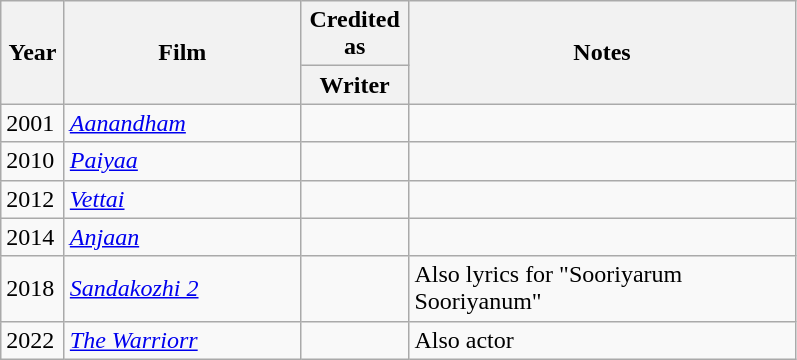<table class="wikitable sortable">
<tr>
<th rowspan="2" style="width:35px;">Year</th>
<th rowspan="2" style="width:150px;">Film</th>
<th>Credited as</th>
<th rowspan="2"  style="text-align:center; width:250px;" class="unsortable">Notes</th>
</tr>
<tr>
<th width=65>Writer</th>
</tr>
<tr>
<td>2001</td>
<td><em><a href='#'>Aanandham</a></em></td>
<td></td>
<td></td>
</tr>
<tr>
<td>2010</td>
<td><em><a href='#'>Paiyaa</a></em></td>
<td></td>
<td></td>
</tr>
<tr>
<td>2012</td>
<td><em><a href='#'>Vettai</a></em></td>
<td></td>
<td></td>
</tr>
<tr>
<td>2014</td>
<td><em><a href='#'>Anjaan</a></em></td>
<td></td>
<td></td>
</tr>
<tr>
<td>2018</td>
<td><em><a href='#'>Sandakozhi 2</a></em></td>
<td></td>
<td>Also lyrics for "Sooriyarum Sooriyanum"</td>
</tr>
<tr>
<td>2022</td>
<td><em><a href='#'>The Warriorr</a></em></td>
<td></td>
<td>Also actor</td>
</tr>
</table>
